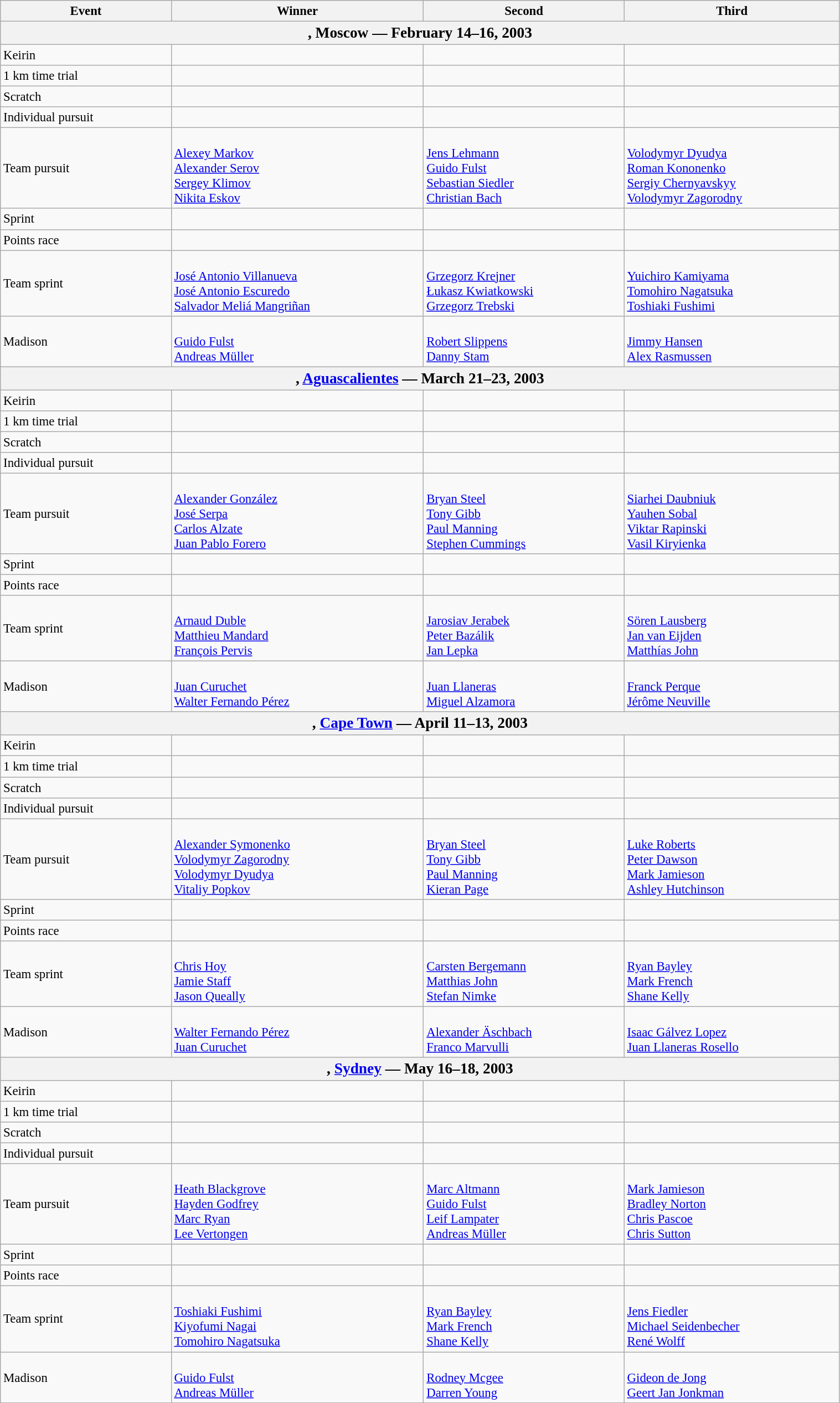<table class=wikitable style="font-size:95%" width="80%">
<tr>
<th>Event</th>
<th>Winner</th>
<th>Second</th>
<th>Third</th>
</tr>
<tr>
<th colspan=4><big>, Moscow — February 14–16, 2003</big></th>
</tr>
<tr>
<td>Keirin</td>
<td></td>
<td></td>
<td></td>
</tr>
<tr>
<td>1 km time trial</td>
<td></td>
<td></td>
<td></td>
</tr>
<tr>
<td>Scratch</td>
<td></td>
<td></td>
<td></td>
</tr>
<tr>
<td>Individual pursuit</td>
<td></td>
<td></td>
<td></td>
</tr>
<tr>
<td>Team pursuit</td>
<td><br> <a href='#'>Alexey Markov</a><br> <a href='#'>Alexander Serov</a><br> <a href='#'>Sergey Klimov</a><br> <a href='#'>Nikita Eskov</a></td>
<td><br> <a href='#'>Jens Lehmann</a><br> <a href='#'>Guido Fulst</a><br> <a href='#'>Sebastian Siedler</a><br> <a href='#'>Christian Bach</a></td>
<td><br> <a href='#'>Volodymyr Dyudya</a><br> <a href='#'>Roman Kononenko</a><br> <a href='#'>Sergiy Chernyavskyy</a><br> <a href='#'>Volodymyr Zagorodny</a></td>
</tr>
<tr>
<td>Sprint</td>
<td></td>
<td></td>
<td></td>
</tr>
<tr>
<td>Points race</td>
<td></td>
<td></td>
<td></td>
</tr>
<tr>
<td>Team sprint</td>
<td><br> <a href='#'>José Antonio Villanueva</a><br> <a href='#'>José Antonio Escuredo</a><br> <a href='#'>Salvador Meliá Mangriñan</a></td>
<td><br> <a href='#'>Grzegorz Krejner</a><br> <a href='#'>Łukasz Kwiatkowski</a><br> <a href='#'>Grzegorz Trebski</a></td>
<td><br> <a href='#'>Yuichiro Kamiyama</a><br> <a href='#'>Tomohiro Nagatsuka</a><br> <a href='#'>Toshiaki Fushimi</a></td>
</tr>
<tr>
<td>Madison</td>
<td><br> <a href='#'>Guido Fulst</a><br> <a href='#'>Andreas Müller</a></td>
<td><br> <a href='#'>Robert Slippens</a><br> <a href='#'>Danny Stam</a></td>
<td><br> <a href='#'>Jimmy Hansen</a><br> <a href='#'>Alex Rasmussen</a></td>
</tr>
<tr>
<th colspan=4><big>, <a href='#'>Aguascalientes</a> — March 21–23, 2003</big></th>
</tr>
<tr>
<td>Keirin</td>
<td></td>
<td></td>
<td></td>
</tr>
<tr>
<td>1 km time trial</td>
<td></td>
<td></td>
<td></td>
</tr>
<tr>
<td>Scratch</td>
<td></td>
<td></td>
<td></td>
</tr>
<tr>
<td>Individual pursuit</td>
<td></td>
<td></td>
<td></td>
</tr>
<tr>
<td>Team pursuit</td>
<td><br> <a href='#'>Alexander González</a><br> <a href='#'>José Serpa</a><br> <a href='#'>Carlos Alzate</a><br> <a href='#'>Juan Pablo Forero</a></td>
<td><br> <a href='#'>Bryan Steel</a><br> <a href='#'>Tony Gibb</a><br> <a href='#'>Paul Manning</a><br> <a href='#'>Stephen Cummings</a></td>
<td><br> <a href='#'>Siarhei Daubniuk</a><br> <a href='#'>Yauhen Sobal</a><br> <a href='#'>Viktar Rapinski</a><br> <a href='#'>Vasil Kiryienka</a></td>
</tr>
<tr>
<td>Sprint</td>
<td></td>
<td></td>
<td></td>
</tr>
<tr>
<td>Points race</td>
<td></td>
<td></td>
<td></td>
</tr>
<tr>
<td>Team sprint</td>
<td><br> <a href='#'>Arnaud Duble</a><br> <a href='#'>Matthieu Mandard</a><br> <a href='#'>François Pervis</a></td>
<td><br> <a href='#'>Jarosiav Jerabek</a><br> <a href='#'>Peter Bazálik</a><br> <a href='#'>Jan Lepka</a></td>
<td><br> <a href='#'>Sören Lausberg</a><br> <a href='#'>Jan van Eijden</a><br> <a href='#'>Matthías John</a></td>
</tr>
<tr>
<td>Madison</td>
<td> <br><a href='#'>Juan Curuchet</a> <br><a href='#'>Walter Fernando Pérez</a></td>
<td> <br><a href='#'>Juan Llaneras</a> <br><a href='#'>Miguel Alzamora</a></td>
<td> <br><a href='#'>Franck Perque</a> <br><a href='#'>Jérôme Neuville</a></td>
</tr>
<tr>
<th colspan=4><big>, <a href='#'>Cape Town</a> — April 11–13, 2003</big></th>
</tr>
<tr>
<td>Keirin</td>
<td></td>
<td></td>
<td></td>
</tr>
<tr>
<td>1 km time trial</td>
<td></td>
<td></td>
<td></td>
</tr>
<tr>
<td>Scratch</td>
<td></td>
<td></td>
<td></td>
</tr>
<tr>
<td>Individual pursuit</td>
<td></td>
<td></td>
<td></td>
</tr>
<tr>
<td>Team pursuit</td>
<td><br> <a href='#'>Alexander Symonenko</a><br> <a href='#'>Volodymyr Zagorodny</a><br> <a href='#'>Volodymyr Dyudya</a><br> <a href='#'>Vitaliy Popkov</a></td>
<td><br> <a href='#'>Bryan Steel</a><br> <a href='#'>Tony Gibb</a><br> <a href='#'>Paul Manning</a><br> <a href='#'>Kieran Page</a></td>
<td><br> <a href='#'>Luke Roberts</a><br> <a href='#'>Peter Dawson</a><br> <a href='#'>Mark Jamieson</a><br> <a href='#'>Ashley Hutchinson</a></td>
</tr>
<tr>
<td>Sprint</td>
<td></td>
<td></td>
<td></td>
</tr>
<tr>
<td>Points race</td>
<td></td>
<td></td>
<td></td>
</tr>
<tr>
<td>Team sprint</td>
<td><br><a href='#'>Chris Hoy</a><br><a href='#'>Jamie Staff</a><br><a href='#'>Jason Queally</a></td>
<td><br><a href='#'>Carsten Bergemann</a><br><a href='#'>Matthias John</a><br><a href='#'>Stefan Nimke</a></td>
<td><br><a href='#'>Ryan Bayley</a><br><a href='#'>Mark French</a><br><a href='#'>Shane Kelly</a></td>
</tr>
<tr>
<td>Madison</td>
<td> <br> <a href='#'>Walter Fernando Pérez</a><br> <a href='#'>Juan Curuchet</a></td>
<td> <br> <a href='#'>Alexander Äschbach</a><br> <a href='#'>Franco Marvulli</a></td>
<td> <br> <a href='#'>Isaac Gálvez Lopez</a><br> <a href='#'>Juan Llaneras Rosello</a></td>
</tr>
<tr>
<th colspan=4><big>, <a href='#'>Sydney</a> — May 16–18, 2003</big></th>
</tr>
<tr>
<td>Keirin</td>
<td></td>
<td></td>
<td></td>
</tr>
<tr>
<td>1 km time trial</td>
<td></td>
<td></td>
<td></td>
</tr>
<tr>
<td>Scratch</td>
<td></td>
<td></td>
<td></td>
</tr>
<tr>
<td>Individual pursuit</td>
<td></td>
<td></td>
<td></td>
</tr>
<tr>
<td>Team pursuit</td>
<td><br> <a href='#'>Heath Blackgrove</a> <br><a href='#'>Hayden Godfrey</a> <br><a href='#'>Marc Ryan</a> <br><a href='#'>Lee Vertongen</a></td>
<td><br> <a href='#'>Marc Altmann</a> <br><a href='#'>Guido Fulst</a> <br><a href='#'>Leif Lampater</a> <br><a href='#'>Andreas Müller</a></td>
<td><br> <a href='#'>Mark Jamieson</a> <br><a href='#'>Bradley Norton</a> <br><a href='#'>Chris Pascoe</a> <br><a href='#'>Chris Sutton</a></td>
</tr>
<tr>
<td>Sprint</td>
<td></td>
<td></td>
<td></td>
</tr>
<tr>
<td>Points race</td>
<td></td>
<td></td>
<td></td>
</tr>
<tr>
<td>Team sprint</td>
<td> <br><a href='#'>Toshiaki Fushimi</a><br><a href='#'>Kiyofumi Nagai</a> <br><a href='#'>Tomohiro Nagatsuka</a></td>
<td> <br><a href='#'>Ryan Bayley</a> <br><a href='#'>Mark French</a> <br><a href='#'>Shane Kelly</a></td>
<td> <br><a href='#'>Jens Fiedler</a> <br><a href='#'>Michael Seidenbecher</a> <br><a href='#'>René Wolff</a></td>
</tr>
<tr>
<td>Madison</td>
<td> <br><a href='#'>Guido Fulst</a> <br><a href='#'>Andreas Müller</a></td>
<td> <br><a href='#'>Rodney Mcgee</a> <br><a href='#'>Darren Young</a></td>
<td> <br><a href='#'>Gideon de Jong</a> <br><a href='#'>Geert Jan Jonkman</a></td>
</tr>
</table>
